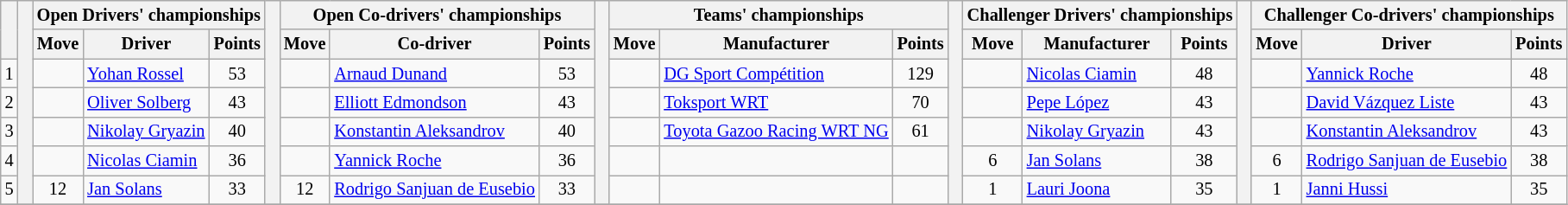<table class="wikitable" style="font-size:85%;">
<tr>
<th rowspan="2"></th>
<th rowspan="7" style="width:5px;"></th>
<th colspan="3" nowrap>Open Drivers' championships</th>
<th rowspan="7" style="width:5px;"></th>
<th colspan="3" nowrap>Open Co-drivers' championships</th>
<th rowspan="7" style="width:5px;"></th>
<th colspan="3" nowrap>Teams' championships</th>
<th rowspan="7" style="width:5px;"></th>
<th colspan="3" nowrap>Challenger Drivers' championships</th>
<th rowspan="7" style="width:5px;"></th>
<th colspan="3" nowrap>Challenger Co-drivers' championships</th>
</tr>
<tr>
<th>Move</th>
<th>Driver</th>
<th>Points</th>
<th>Move</th>
<th>Co-driver</th>
<th>Points</th>
<th>Move</th>
<th>Manufacturer</th>
<th>Points</th>
<th>Move</th>
<th>Manufacturer</th>
<th>Points</th>
<th>Move</th>
<th>Driver</th>
<th>Points</th>
</tr>
<tr>
<td align="center">1</td>
<td align="center"></td>
<td><a href='#'>Yohan Rossel</a></td>
<td align="center">53</td>
<td align="center"></td>
<td><a href='#'>Arnaud Dunand</a></td>
<td align="center">53</td>
<td align="center"></td>
<td><a href='#'>DG Sport Compétition</a></td>
<td align="center">129</td>
<td align="center"></td>
<td><a href='#'>Nicolas Ciamin</a></td>
<td align="center">48</td>
<td align="center"></td>
<td><a href='#'>Yannick Roche</a></td>
<td align="center">48</td>
</tr>
<tr>
<td align="center">2</td>
<td align="center"></td>
<td><a href='#'>Oliver Solberg</a></td>
<td align="center">43</td>
<td align="center"></td>
<td><a href='#'>Elliott Edmondson</a></td>
<td align="center">43</td>
<td align="center"></td>
<td><a href='#'>Toksport WRT</a></td>
<td align="center">70</td>
<td align="center"></td>
<td><a href='#'>Pepe López</a></td>
<td align="center">43</td>
<td align="center"></td>
<td><a href='#'>David Vázquez Liste</a></td>
<td align="center">43</td>
</tr>
<tr>
<td align="center">3</td>
<td align="center"></td>
<td><a href='#'>Nikolay Gryazin</a></td>
<td align="center">40</td>
<td align="center"></td>
<td><a href='#'>Konstantin Aleksandrov</a></td>
<td align="center">40</td>
<td align="center"></td>
<td><a href='#'>Toyota Gazoo Racing WRT NG</a></td>
<td align="center">61</td>
<td align="center"></td>
<td><a href='#'>Nikolay Gryazin</a></td>
<td align="center">43</td>
<td align="center"></td>
<td><a href='#'>Konstantin Aleksandrov</a></td>
<td align="center">43</td>
</tr>
<tr>
<td align="center">4</td>
<td align="center"></td>
<td><a href='#'>Nicolas Ciamin</a></td>
<td align="center">36</td>
<td align="center"></td>
<td><a href='#'>Yannick Roche</a></td>
<td align="center">36</td>
<td></td>
<td></td>
<td></td>
<td align="center"> 6</td>
<td><a href='#'>Jan Solans</a></td>
<td align="center">38</td>
<td align="center"> 6</td>
<td><a href='#'>Rodrigo Sanjuan de Eusebio</a></td>
<td align="center">38</td>
</tr>
<tr>
<td align="center">5</td>
<td align="center"> 12</td>
<td><a href='#'>Jan Solans</a></td>
<td align="center">33</td>
<td align="center"> 12</td>
<td><a href='#'>Rodrigo Sanjuan de Eusebio</a></td>
<td align="center">33</td>
<td></td>
<td></td>
<td></td>
<td align="center"> 1</td>
<td><a href='#'>Lauri Joona</a></td>
<td align="center">35</td>
<td align="center"> 1</td>
<td><a href='#'>Janni Hussi</a></td>
<td align="center">35</td>
</tr>
<tr>
</tr>
</table>
